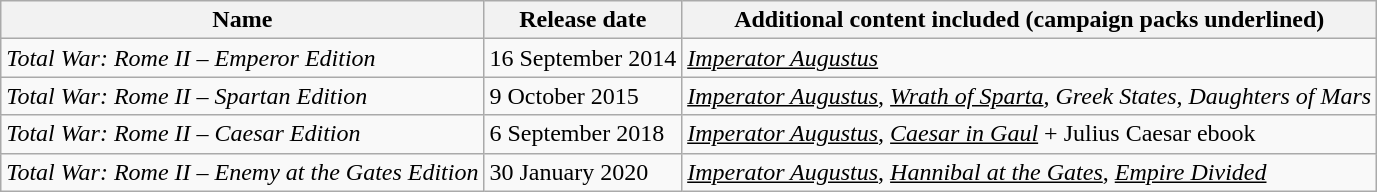<table class="wikitable">
<tr>
<th>Name</th>
<th>Release date</th>
<th>Additional content included (campaign packs underlined)</th>
</tr>
<tr>
<td><em>Total War: Rome II – Emperor Edition</em></td>
<td>16 September 2014</td>
<td><u><em>Imperator Augustus</em></u></td>
</tr>
<tr>
<td><em>Total War: Rome II – Spartan Edition</em></td>
<td>9 October 2015</td>
<td><em><u>Imperator Augustus</u></em>, <em><u>Wrath of Sparta</u></em>, <em>Greek States</em>, <em>Daughters of Mars</em></td>
</tr>
<tr>
<td><em>Total War: Rome II – Caesar Edition</em></td>
<td>6 September 2018</td>
<td><em><u>Imperator Augustus</u></em>, <em><u>Caesar in Gaul</u></em> + Julius Caesar ebook</td>
</tr>
<tr>
<td><em>Total War: Rome II – Enemy at the Gates Edition</em></td>
<td>30 January 2020</td>
<td><em><u>Imperator Augustus</u></em>, <em><u>Hannibal at the Gates</u></em>, <em><u>Empire Divided</u></em></td>
</tr>
</table>
